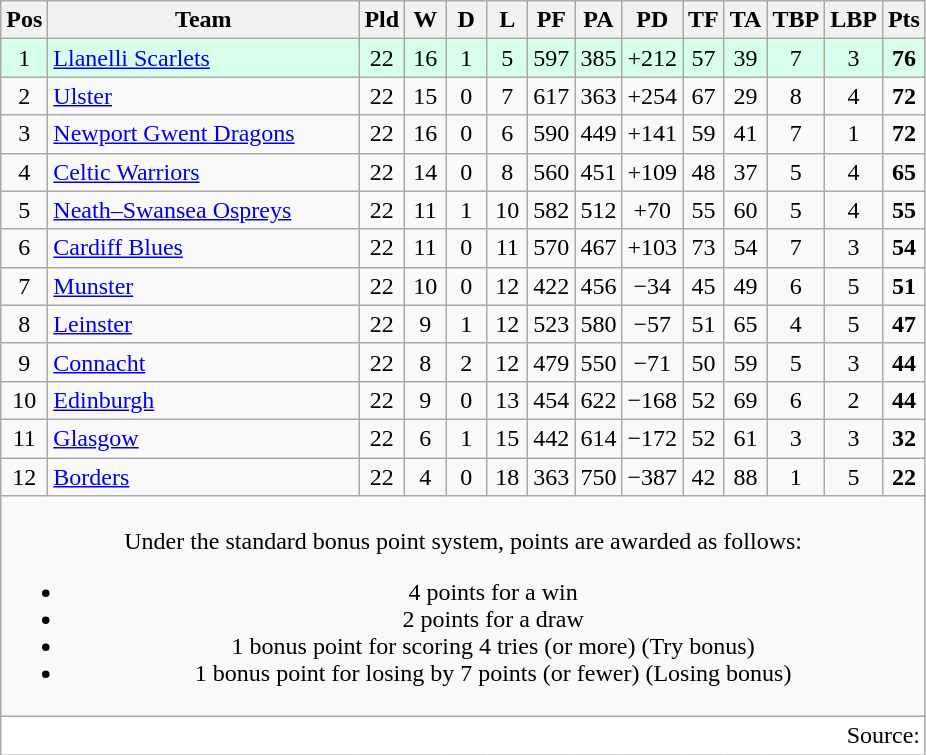<table class="wikitable" style="text-align:center">
<tr>
<th width="20">Pos</th>
<th width="200">Team</th>
<th width="20">Pld</th>
<th width="20">W</th>
<th width="20">D</th>
<th width="20">L</th>
<th width="20">PF</th>
<th width="20">PA</th>
<th width="20">PD</th>
<th width="20">TF</th>
<th width="20">TA</th>
<th width="20">TBP</th>
<th width="20">LBP</th>
<th width="20">Pts</th>
</tr>
<tr bgcolor=#d8ffeb>
<td>1</td>
<td align=left> <a href='#'>Llanelli Scarlets</a></td>
<td>22</td>
<td>16</td>
<td>1</td>
<td>5</td>
<td>597</td>
<td>385</td>
<td>+212</td>
<td>57</td>
<td>39</td>
<td>7</td>
<td>3</td>
<td><strong>76</strong></td>
</tr>
<tr>
<td>2</td>
<td align=left> <a href='#'>Ulster</a></td>
<td>22</td>
<td>15</td>
<td>0</td>
<td>7</td>
<td>617</td>
<td>363</td>
<td>+254</td>
<td>67</td>
<td>29</td>
<td>8</td>
<td>4</td>
<td><strong>72</strong></td>
</tr>
<tr>
<td>3</td>
<td align=left> <a href='#'>Newport Gwent Dragons</a></td>
<td>22</td>
<td>16</td>
<td>0</td>
<td>6</td>
<td>590</td>
<td>449</td>
<td>+141</td>
<td>59</td>
<td>41</td>
<td>7</td>
<td>1</td>
<td><strong>72</strong></td>
</tr>
<tr>
<td>4</td>
<td align=left> <a href='#'>Celtic Warriors</a></td>
<td>22</td>
<td>14</td>
<td>0</td>
<td>8</td>
<td>560</td>
<td>451</td>
<td>+109</td>
<td>48</td>
<td>37</td>
<td>5</td>
<td>4</td>
<td><strong>65</strong></td>
</tr>
<tr>
<td>5</td>
<td align=left> <a href='#'>Neath–Swansea Ospreys</a></td>
<td>22</td>
<td>11</td>
<td>1</td>
<td>10</td>
<td>582</td>
<td>512</td>
<td>+70</td>
<td>55</td>
<td>60</td>
<td>5</td>
<td>4</td>
<td><strong>55</strong></td>
</tr>
<tr>
<td>6</td>
<td align=left> <a href='#'>Cardiff Blues</a></td>
<td>22</td>
<td>11</td>
<td>0</td>
<td>11</td>
<td>570</td>
<td>467</td>
<td>+103</td>
<td>73</td>
<td>54</td>
<td>7</td>
<td>3</td>
<td><strong>54</strong></td>
</tr>
<tr>
<td>7</td>
<td align=left> <a href='#'>Munster</a></td>
<td>22</td>
<td>10</td>
<td>0</td>
<td>12</td>
<td>422</td>
<td>456</td>
<td>−34</td>
<td>45</td>
<td>49</td>
<td>6</td>
<td>5</td>
<td><strong>51</strong></td>
</tr>
<tr>
<td>8</td>
<td align=left> <a href='#'>Leinster</a></td>
<td>22</td>
<td>9</td>
<td>1</td>
<td>12</td>
<td>523</td>
<td>580</td>
<td>−57</td>
<td>51</td>
<td>65</td>
<td>4</td>
<td>5</td>
<td><strong>47</strong></td>
</tr>
<tr>
<td>9</td>
<td align=left> <a href='#'>Connacht</a></td>
<td>22</td>
<td>8</td>
<td>2</td>
<td>12</td>
<td>479</td>
<td>550</td>
<td>−71</td>
<td>50</td>
<td>59</td>
<td>5</td>
<td>3</td>
<td><strong>44</strong></td>
</tr>
<tr>
<td>10</td>
<td align=left> <a href='#'>Edinburgh</a></td>
<td>22</td>
<td>9</td>
<td>0</td>
<td>13</td>
<td>454</td>
<td>622</td>
<td>−168</td>
<td>52</td>
<td>69</td>
<td>6</td>
<td>2</td>
<td><strong>44</strong></td>
</tr>
<tr>
<td>11</td>
<td align=left> <a href='#'>Glasgow</a></td>
<td>22</td>
<td>6</td>
<td>1</td>
<td>15</td>
<td>442</td>
<td>614</td>
<td>−172</td>
<td>52</td>
<td>61</td>
<td>3</td>
<td>3</td>
<td><strong>32</strong></td>
</tr>
<tr>
<td>12</td>
<td align=left> <a href='#'>Borders</a></td>
<td>22</td>
<td>4</td>
<td>0</td>
<td>18</td>
<td>363</td>
<td>750</td>
<td>−387</td>
<td>42</td>
<td>88</td>
<td>1</td>
<td>5</td>
<td><strong>22</strong></td>
</tr>
<tr>
<td colspan="14"><br>Under the standard bonus point system, points are awarded as follows:<ul><li>4 points for a win</li><li>2 points for a draw</li><li>1 bonus point for scoring 4 tries (or more) (Try bonus)</li><li>1 bonus point for losing by 7 points (or fewer) (Losing bonus)</li></ul></td>
</tr>
<tr>
<td colspan="14" style="text-align:right;background:#fff" cellpadding="0" cellspacing="0">Source:  </td>
</tr>
</table>
